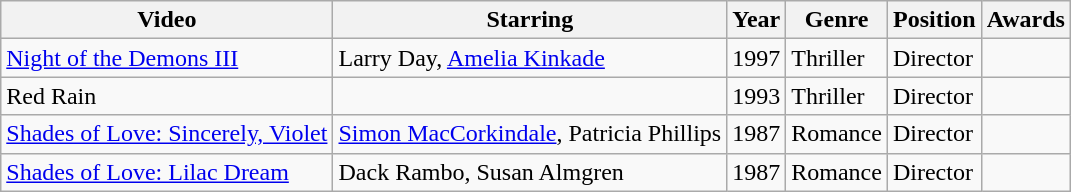<table class="wikitable">
<tr>
<th>Video</th>
<th>Starring</th>
<th>Year</th>
<th>Genre</th>
<th>Position</th>
<th>Awards</th>
</tr>
<tr>
<td><a href='#'>Night of the Demons III</a></td>
<td>Larry Day, <a href='#'>Amelia Kinkade</a></td>
<td>1997</td>
<td>Thriller</td>
<td>Director</td>
<td></td>
</tr>
<tr>
<td>Red Rain</td>
<td></td>
<td>1993</td>
<td>Thriller</td>
<td>Director</td>
<td></td>
</tr>
<tr>
<td><a href='#'>Shades of Love: Sincerely, Violet</a></td>
<td><a href='#'>Simon MacCorkindale</a>, Patricia Phillips</td>
<td>1987</td>
<td>Romance</td>
<td>Director</td>
<td></td>
</tr>
<tr>
<td><a href='#'>Shades of Love: Lilac Dream</a></td>
<td>Dack Rambo, Susan Almgren</td>
<td>1987</td>
<td>Romance</td>
<td>Director</td>
<td></td>
</tr>
</table>
